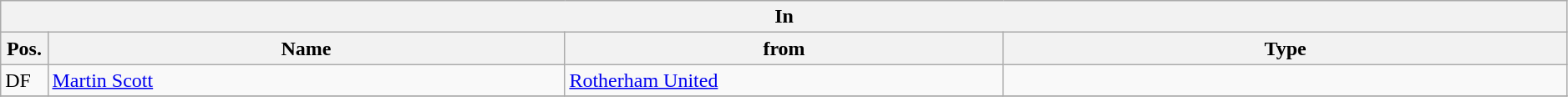<table class="wikitable" style="font-size:100%;width:99%;">
<tr>
<th colspan="4">In</th>
</tr>
<tr>
<th width=3%>Pos.</th>
<th width=33%>Name</th>
<th width=28%>from</th>
<th width=36%>Type</th>
</tr>
<tr>
<td>DF</td>
<td><a href='#'>Martin Scott</a></td>
<td><a href='#'>Rotherham United</a></td>
<td></td>
</tr>
<tr>
</tr>
</table>
